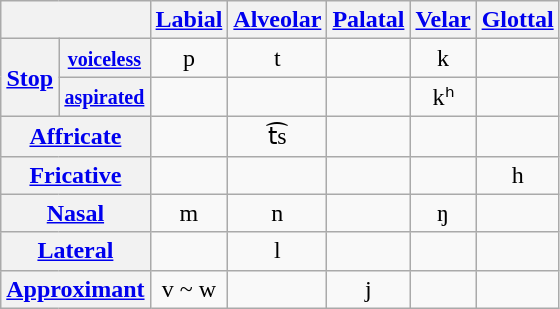<table class="wikitable" style="text-align:center">
<tr>
<th colspan="2"></th>
<th><a href='#'>Labial</a></th>
<th><a href='#'>Alveolar</a></th>
<th><a href='#'>Palatal</a></th>
<th><a href='#'>Velar</a></th>
<th><a href='#'>Glottal</a></th>
</tr>
<tr>
<th rowspan="2"><a href='#'>Stop</a></th>
<th><small><a href='#'>voiceless</a></small></th>
<td>p</td>
<td>t</td>
<td></td>
<td>k</td>
<td></td>
</tr>
<tr>
<th><a href='#'><small>aspirated</small></a></th>
<td></td>
<td></td>
<td></td>
<td>kʰ</td>
<td></td>
</tr>
<tr>
<th colspan="2"><a href='#'>Affricate</a></th>
<td></td>
<td>t͡s</td>
<td></td>
<td></td>
<td></td>
</tr>
<tr>
<th colspan="2"><a href='#'>Fricative</a></th>
<td></td>
<td></td>
<td></td>
<td></td>
<td>h</td>
</tr>
<tr>
<th colspan="2"><a href='#'>Nasal</a></th>
<td>m</td>
<td>n</td>
<td></td>
<td>ŋ</td>
<td></td>
</tr>
<tr>
<th colspan="2"><a href='#'>Lateral</a></th>
<td></td>
<td>l</td>
<td></td>
<td></td>
<td></td>
</tr>
<tr>
<th colspan="2"><a href='#'>Approximant</a></th>
<td>v ~ w</td>
<td></td>
<td>j</td>
<td></td>
<td></td>
</tr>
</table>
